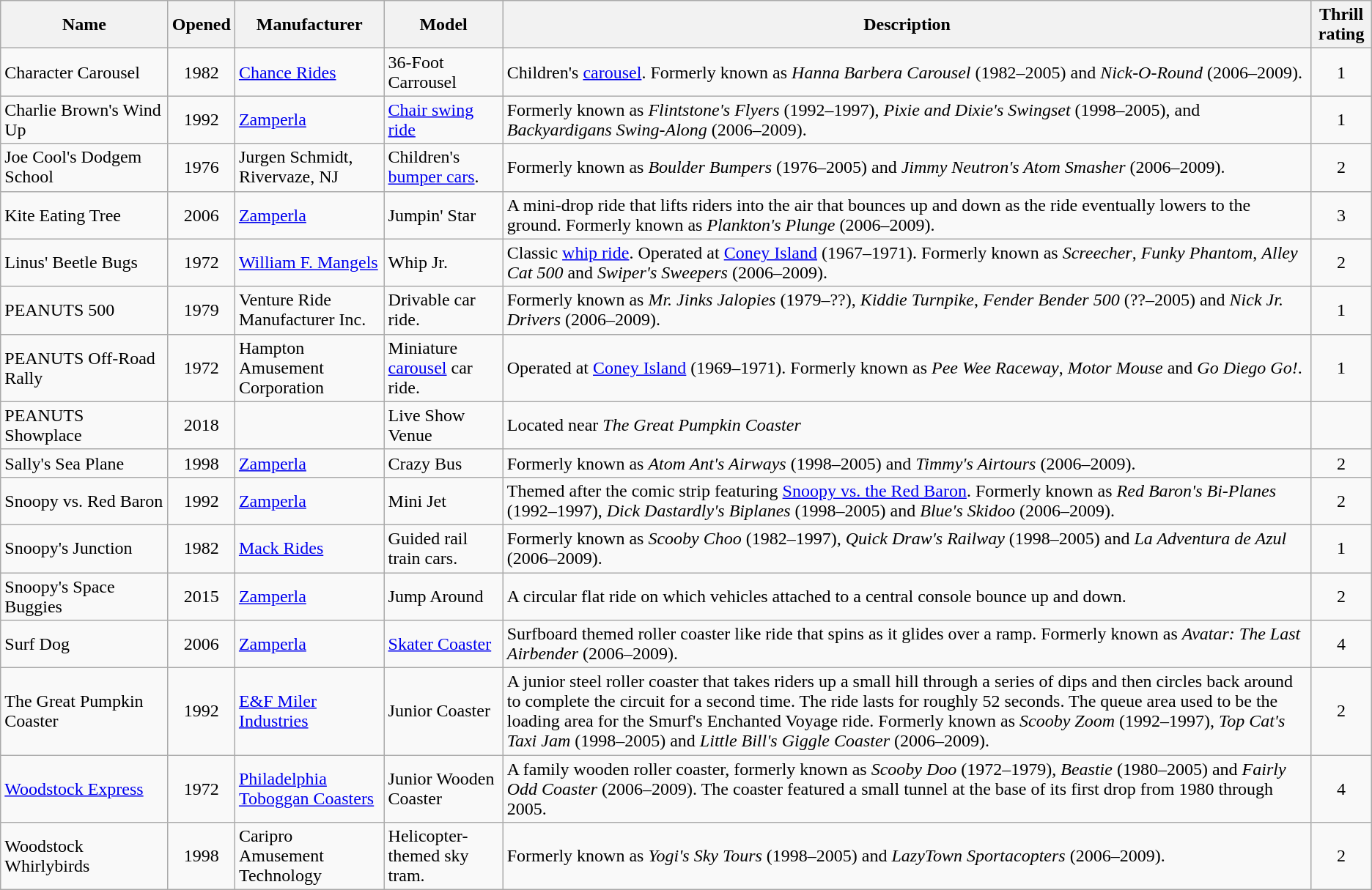<table class="wikitable sortable">
<tr>
<th width=145px>Name</th>
<th>Opened</th>
<th>Manufacturer</th>
<th>Model</th>
<th>Description</th>
<th style=max-width:4em>Thrill rating</th>
</tr>
<tr>
<td>Character Carousel</td>
<td align=center>1982</td>
<td><a href='#'>Chance Rides</a></td>
<td>36-Foot Carrousel</td>
<td>Children's <a href='#'>carousel</a>. Formerly known as <em>Hanna Barbera Carousel</em> (1982–2005) and <em>Nick-O-Round</em> (2006–2009).</td>
<td align=center>1</td>
</tr>
<tr>
<td>Charlie Brown's Wind Up</td>
<td align=center>1992</td>
<td><a href='#'>Zamperla</a></td>
<td><a href='#'>Chair swing ride</a></td>
<td>Formerly known as <em>Flintstone's Flyers</em> (1992–1997), <em>Pixie and Dixie's Swingset</em> (1998–2005), and <em>Backyardigans Swing-Along</em> (2006–2009).</td>
<td align=center>1</td>
</tr>
<tr>
<td>Joe Cool's Dodgem School</td>
<td align=center>1976</td>
<td>Jurgen Schmidt, Rivervaze, NJ</td>
<td>Children's <a href='#'>bumper cars</a>.</td>
<td>Formerly known as <em>Boulder Bumpers</em> (1976–2005) and <em>Jimmy Neutron's Atom Smasher</em> (2006–2009).</td>
<td align=center>2</td>
</tr>
<tr>
<td>Kite Eating Tree</td>
<td align=center>2006</td>
<td><a href='#'>Zamperla</a></td>
<td>Jumpin' Star</td>
<td>A mini-drop ride that lifts riders  into the air that bounces up and down as the ride eventually lowers to the ground. Formerly known as <em>Plankton's Plunge</em> (2006–2009).</td>
<td align=center>3</td>
</tr>
<tr>
<td>Linus' Beetle Bugs</td>
<td align=center>1972</td>
<td><a href='#'>William F. Mangels</a></td>
<td>Whip Jr.</td>
<td>Classic <a href='#'>whip ride</a>. Operated at <a href='#'>Coney Island</a> (1967–1971). Formerly known as <em>Screecher</em>, <em>Funky Phantom</em>, <em>Alley Cat 500</em> and <em>Swiper's Sweepers</em> (2006–2009).</td>
<td align=center>2</td>
</tr>
<tr>
<td>PEANUTS 500</td>
<td align=center>1979</td>
<td>Venture Ride Manufacturer Inc.</td>
<td>Drivable car ride.</td>
<td>Formerly known as <em>Mr. Jinks Jalopies</em> (1979–??), <em>Kiddie Turnpike</em>, <em>Fender Bender 500</em> (??–2005) and <em>Nick Jr. Drivers</em> (2006–2009).</td>
<td align=center>1</td>
</tr>
<tr>
<td>PEANUTS Off-Road Rally</td>
<td align=center>1972</td>
<td>Hampton Amusement Corporation</td>
<td>Miniature <a href='#'>carousel</a> car ride.</td>
<td>Operated at <a href='#'>Coney Island</a> (1969–1971). Formerly known as <em>Pee Wee Raceway</em>, <em>Motor Mouse</em> and <em>Go Diego Go!</em>.</td>
<td align=center>1</td>
</tr>
<tr>
<td>PEANUTS Showplace</td>
<td align=center>2018</td>
<td></td>
<td>Live Show Venue</td>
<td>Located near <em>The Great Pumpkin Coaster</em></td>
<td></td>
</tr>
<tr>
<td>Sally's Sea Plane</td>
<td align=center>1998</td>
<td><a href='#'>Zamperla</a></td>
<td>Crazy Bus</td>
<td>Formerly known as <em>Atom Ant's Airways</em> (1998–2005) and <em>Timmy's Airtours</em> (2006–2009).</td>
<td align=center>2</td>
</tr>
<tr>
<td>Snoopy vs. Red Baron</td>
<td align="center">1992</td>
<td><a href='#'>Zamperla</a></td>
<td>Mini Jet</td>
<td>Themed after the comic strip featuring <a href='#'>Snoopy vs. the Red Baron</a>. Formerly known as <em>Red Baron's Bi-Planes</em> (1992–1997), <em>Dick Dastardly's Biplanes</em> (1998–2005) and <em>Blue's Skidoo</em> (2006–2009).</td>
<td align="center">2</td>
</tr>
<tr>
<td>Snoopy's Junction</td>
<td align=center>1982</td>
<td><a href='#'>Mack Rides</a></td>
<td>Guided rail train cars.</td>
<td>Formerly known as <em>Scooby Choo</em> (1982–1997), <em>Quick Draw's Railway</em> (1998–2005) and <em>La Adventura de Azul</em> (2006–2009).</td>
<td align=center>1</td>
</tr>
<tr>
<td>Snoopy's Space Buggies</td>
<td align=center>2015</td>
<td><a href='#'>Zamperla</a></td>
<td>Jump Around</td>
<td>A circular flat ride on which vehicles attached to a central console bounce up and down.</td>
<td align=center>2</td>
</tr>
<tr>
<td>Surf Dog</td>
<td align=center>2006</td>
<td><a href='#'>Zamperla</a></td>
<td><a href='#'>Skater Coaster</a></td>
<td>Surfboard themed roller coaster like ride that spins as it glides over a ramp. Formerly known as <em>Avatar: The Last Airbender</em> (2006–2009).</td>
<td align=center>4</td>
</tr>
<tr>
<td>The Great Pumpkin Coaster</td>
<td align=center>1992</td>
<td><a href='#'>E&F Miler Industries</a></td>
<td>Junior Coaster</td>
<td>A junior steel roller coaster that takes riders up a small hill through a series of dips and then circles back around to complete the circuit for a second time. The ride lasts for roughly 52 seconds. The queue area used to be the loading area for the Smurf's Enchanted Voyage ride. Formerly known as <em>Scooby Zoom</em> (1992–1997), <em>Top Cat's Taxi Jam</em> (1998–2005) and <em>Little Bill's Giggle Coaster</em> (2006–2009).</td>
<td align=center>2</td>
</tr>
<tr>
<td><a href='#'>Woodstock Express</a></td>
<td align=center>1972</td>
<td><a href='#'>Philadelphia Toboggan Coasters</a></td>
<td>Junior Wooden Coaster</td>
<td>A family wooden roller coaster, formerly known as <em>Scooby Doo</em> (1972–1979), <em>Beastie</em> (1980–2005) and <em>Fairly Odd Coaster</em> (2006–2009). The coaster featured a small tunnel at the base of its first drop from 1980 through 2005.</td>
<td align=center>4</td>
</tr>
<tr>
<td>Woodstock Whirlybirds</td>
<td align=center>1998</td>
<td>Caripro Amusement Technology</td>
<td>Helicopter-themed sky tram.</td>
<td>Formerly known as <em>Yogi's Sky Tours</em> (1998–2005) and <em>LazyTown Sportacopters</em> (2006–2009).</td>
<td align=center>2</td>
</tr>
</table>
